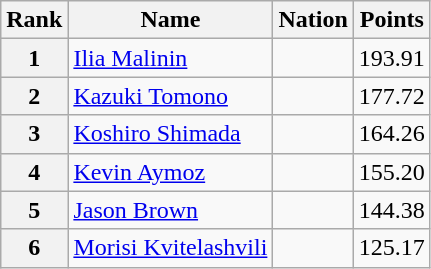<table class="wikitable sortable">
<tr>
<th>Rank</th>
<th>Name</th>
<th>Nation</th>
<th>Points</th>
</tr>
<tr>
<th>1</th>
<td><a href='#'>Ilia Malinin</a></td>
<td></td>
<td align="center">193.91</td>
</tr>
<tr>
<th>2</th>
<td><a href='#'>Kazuki Tomono</a></td>
<td></td>
<td align="center">177.72</td>
</tr>
<tr>
<th>3</th>
<td><a href='#'>Koshiro Shimada</a></td>
<td></td>
<td align="center">164.26</td>
</tr>
<tr>
<th>4</th>
<td><a href='#'>Kevin Aymoz</a></td>
<td></td>
<td align="center">155.20</td>
</tr>
<tr>
<th>5</th>
<td><a href='#'>Jason Brown</a></td>
<td></td>
<td align="center">144.38</td>
</tr>
<tr>
<th>6</th>
<td><a href='#'>Morisi Kvitelashvili</a></td>
<td></td>
<td align="center">125.17</td>
</tr>
</table>
